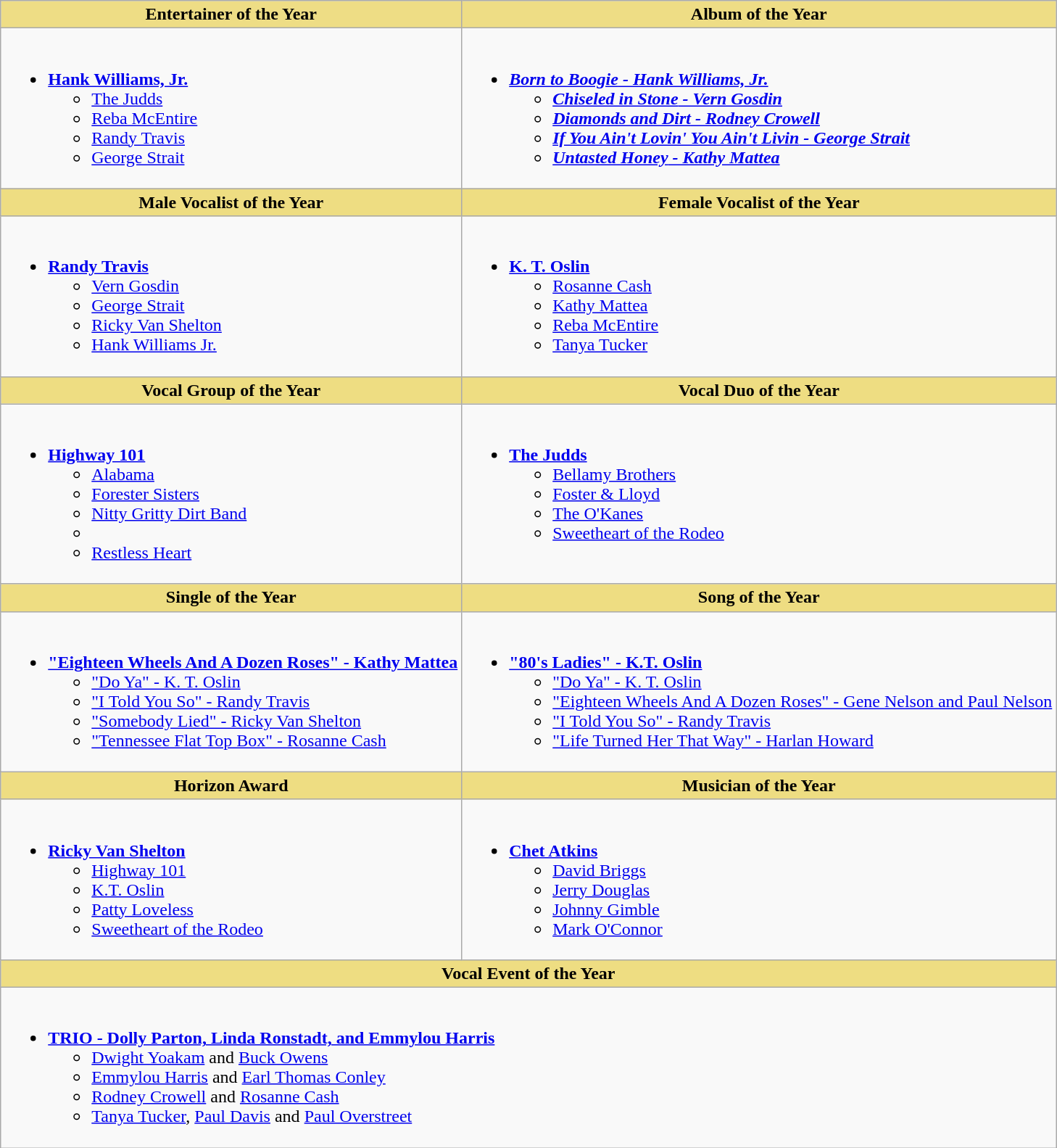<table class="wikitable">
<tr>
<th style="background:#EEDD85; width=50%">Entertainer of the Year</th>
<th style="background:#EEDD85; width=50%">Album of the Year</th>
</tr>
<tr>
<td valign="top"><br><ul><li><a href='#'><strong>Hank Williams, Jr.</strong></a><ul><li><a href='#'>The Judds</a></li><li><a href='#'>Reba McEntire</a></li><li><a href='#'>Randy Travis</a></li><li><a href='#'>George Strait</a></li></ul></li></ul></td>
<td valign="top"><br><ul><li><a href='#'><strong><em>Born to Boogie<em> - Hank Williams, Jr.<strong></a><ul><li><a href='#'></em>Chiseled in Stone<em> - Vern Gosdin</a></li><li><a href='#'></em>Diamonds and Dirt<em> - Rodney Crowell</a></li><li><a href='#'></em>If You Ain't Lovin' You Ain't Livin</strong> - George Strait</a></li><li><a href='#'><em>Untasted Honey</em> - Kathy Mattea</a></li></ul></li></ul></td>
</tr>
<tr>
<th style="background:#EEDD82; width=50%">Male Vocalist of the Year</th>
<th style="background:#EEDD82; width=50%">Female Vocalist of the Year</th>
</tr>
<tr>
<td valign="top"><br><ul><li><strong><a href='#'>Randy Travis</a></strong><ul><li><a href='#'>Vern Gosdin</a></li><li><a href='#'>George Strait</a></li><li><a href='#'>Ricky Van Shelton</a></li><li><a href='#'>Hank Williams Jr.</a></li></ul></li></ul></td>
<td valign="top"><br><ul><li><strong><a href='#'>K. T. Oslin</a></strong><ul><li><a href='#'>Rosanne Cash</a></li><li><a href='#'>Kathy Mattea</a></li><li><a href='#'>Reba McEntire</a></li><li><a href='#'>Tanya Tucker</a></li></ul></li></ul></td>
</tr>
<tr>
<th style="background:#EEDD82; width=50%">Vocal Group of the Year</th>
<th style="background:#EEDD82; width=50%">Vocal Duo of the Year</th>
</tr>
<tr>
<td valign="top"><br><ul><li><strong><a href='#'>Highway 101</a></strong><ul><li><a href='#'>Alabama</a></li><li><a href='#'>Forester Sisters</a></li><li><a href='#'>Nitty Gritty Dirt Band</a></li><li></li><li><a href='#'>Restless Heart</a></li></ul></li></ul></td>
<td valign="top"><br><ul><li><strong><a href='#'>The Judds</a></strong><ul><li><a href='#'>Bellamy Brothers</a></li><li><a href='#'>Foster & Lloyd</a></li><li><a href='#'>The O'Kanes</a></li><li><a href='#'>Sweetheart of the Rodeo</a></li></ul></li></ul></td>
</tr>
<tr>
<th style="background:#EEDD82; width=50%">Single of the Year</th>
<th style="background:#EEDD82; width=50%">Song of the Year</th>
</tr>
<tr>
<td valign="top"><br><ul><li><a href='#'><strong>"Eighteen Wheels And A Dozen Roses" - Kathy Mattea</strong></a><ul><li><a href='#'>"Do Ya" - K. T. Oslin</a></li><li><a href='#'>"I Told You So" - Randy Travis</a></li><li><a href='#'>"Somebody Lied" - Ricky Van Shelton</a></li><li><a href='#'>"Tennessee Flat Top Box" - Rosanne Cash</a></li></ul></li></ul></td>
<td valign="top"><br><ul><li><a href='#'><strong>"80's Ladies" - K.T. Oslin</strong></a><ul><li><a href='#'>"Do Ya" - K. T. Oslin</a></li><li><a href='#'>"Eighteen Wheels And A Dozen Roses" - Gene Nelson and Paul Nelson</a></li><li><a href='#'>"I Told You So" - Randy Travis</a></li><li><a href='#'>"Life Turned Her That Way" - Harlan Howard</a></li></ul></li></ul></td>
</tr>
<tr>
<th style="background:#EEDD82; width=50%">Horizon Award</th>
<th style="background:#EEDD82; width=50%">Musician of the Year</th>
</tr>
<tr>
<td valign="top"><br><ul><li><a href='#'><strong>Ricky Van Shelton</strong></a><ul><li><a href='#'>Highway 101</a></li><li><a href='#'>K.T. Oslin</a></li><li><a href='#'>Patty Loveless</a></li><li><a href='#'>Sweetheart of the Rodeo</a></li></ul></li></ul></td>
<td valign="top"><br><ul><li><strong><a href='#'>Chet Atkins</a></strong><ul><li><a href='#'>David Briggs</a></li><li><a href='#'>Jerry Douglas</a></li><li><a href='#'>Johnny Gimble</a></li><li><a href='#'>Mark O'Connor</a></li></ul></li></ul></td>
</tr>
<tr>
<th colspan="2" style="background:#EEDD82; width=50%">Vocal Event of the Year</th>
</tr>
<tr>
<td colspan="2" valign="top"><br><ul><li><a href='#'><strong>TRIO - Dolly Parton, Linda Ronstadt, and Emmylou Harris</strong></a><ul><li><a href='#'>Dwight Yoakam</a> and <a href='#'>Buck Owens</a></li><li><a href='#'>Emmylou Harris</a> and <a href='#'>Earl Thomas Conley</a></li><li><a href='#'>Rodney Crowell</a> and <a href='#'>Rosanne Cash</a></li><li><a href='#'>Tanya Tucker</a>, <a href='#'>Paul Davis</a> and <a href='#'>Paul Overstreet</a></li></ul></li></ul></td>
</tr>
</table>
